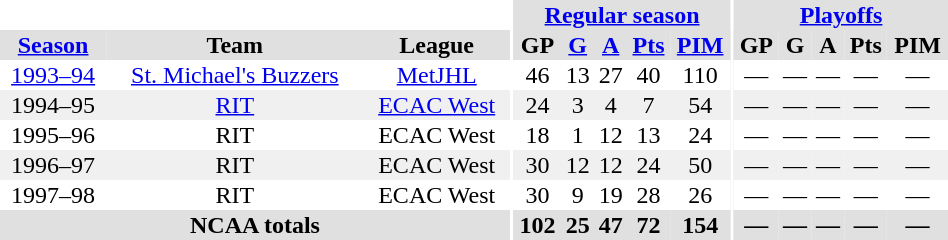<table border="0" cellpadding="1" cellspacing="0" style="text-align:center; width:50%">
<tr bgcolor="#e0e0e0">
<th colspan="3" bgcolor="#ffffff"></th>
<th rowspan="99" bgcolor="#ffffff"></th>
<th colspan="5"><a href='#'>Regular season</a></th>
<th rowspan="99" bgcolor="#ffffff"></th>
<th colspan="5"><a href='#'>Playoffs</a></th>
</tr>
<tr bgcolor="#e0e0e0">
<th><a href='#'>Season</a></th>
<th>Team</th>
<th>League</th>
<th>GP</th>
<th><a href='#'>G</a></th>
<th><a href='#'>A</a></th>
<th><a href='#'>Pts</a></th>
<th><a href='#'>PIM</a></th>
<th>GP</th>
<th>G</th>
<th>A</th>
<th>Pts</th>
<th>PIM</th>
</tr>
<tr ALIGN="center">
<td><a href='#'>1993–94</a></td>
<td><a href='#'>St. Michael's Buzzers</a></td>
<td><a href='#'>MetJHL</a></td>
<td>46</td>
<td>13</td>
<td>27</td>
<td>40</td>
<td>110</td>
<td>—</td>
<td>—</td>
<td>—</td>
<td>—</td>
<td>—</td>
</tr>
<tr ALIGN="center" bgcolor="#f0f0f0">
<td>1994–95</td>
<td><a href='#'>RIT</a></td>
<td><a href='#'>ECAC West</a></td>
<td>24</td>
<td>3</td>
<td>4</td>
<td>7</td>
<td>54</td>
<td>—</td>
<td>—</td>
<td>—</td>
<td>—</td>
<td>—</td>
</tr>
<tr ALIGN="center">
<td>1995–96</td>
<td>RIT</td>
<td>ECAC West</td>
<td>18</td>
<td>1</td>
<td>12</td>
<td>13</td>
<td>24</td>
<td>—</td>
<td>—</td>
<td>—</td>
<td>—</td>
<td>—</td>
</tr>
<tr ALIGN="center" bgcolor="#f0f0f0">
<td>1996–97</td>
<td>RIT</td>
<td>ECAC West</td>
<td>30</td>
<td>12</td>
<td>12</td>
<td>24</td>
<td>50</td>
<td>—</td>
<td>—</td>
<td>—</td>
<td>—</td>
<td>—</td>
</tr>
<tr ALIGN="center">
<td>1997–98</td>
<td>RIT</td>
<td>ECAC West</td>
<td>30</td>
<td>9</td>
<td>19</td>
<td>28</td>
<td>26</td>
<td>—</td>
<td>—</td>
<td>—</td>
<td>—</td>
<td>—</td>
</tr>
<tr bgcolor="#e0e0e0">
<th colspan="3">NCAA totals</th>
<th>102</th>
<th>25</th>
<th>47</th>
<th>72</th>
<th>154</th>
<th>—</th>
<th>—</th>
<th>—</th>
<th>—</th>
<th>—</th>
</tr>
</table>
